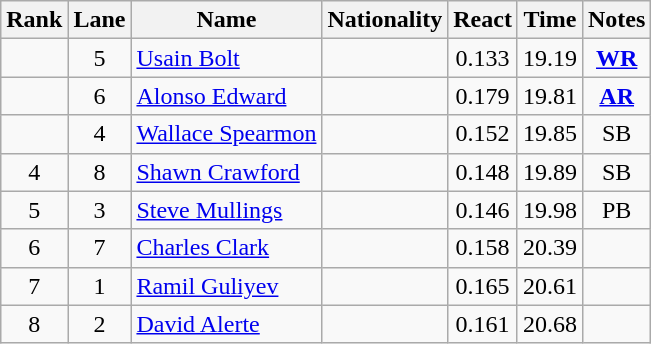<table class="wikitable sortable" style="text-align:center">
<tr>
<th>Rank</th>
<th>Lane</th>
<th>Name</th>
<th>Nationality</th>
<th>React</th>
<th>Time</th>
<th>Notes</th>
</tr>
<tr>
<td></td>
<td>5</td>
<td align="left"><a href='#'>Usain Bolt</a></td>
<td align=left></td>
<td>0.133</td>
<td>19.19</td>
<td><strong><a href='#'>WR</a></strong></td>
</tr>
<tr>
<td></td>
<td>6</td>
<td align="left"><a href='#'>Alonso Edward</a></td>
<td align=left></td>
<td>0.179</td>
<td>19.81</td>
<td><strong><a href='#'>AR</a></strong></td>
</tr>
<tr>
<td></td>
<td>4</td>
<td align="left"><a href='#'>Wallace Spearmon</a></td>
<td align=left></td>
<td>0.152</td>
<td>19.85</td>
<td>SB</td>
</tr>
<tr>
<td>4</td>
<td>8</td>
<td align="left"><a href='#'>Shawn Crawford</a></td>
<td align=left></td>
<td>0.148</td>
<td>19.89</td>
<td>SB</td>
</tr>
<tr>
<td>5</td>
<td>3</td>
<td align="left"><a href='#'>Steve Mullings</a></td>
<td align=left></td>
<td>0.146</td>
<td>19.98</td>
<td>PB</td>
</tr>
<tr>
<td>6</td>
<td>7</td>
<td align="left"><a href='#'>Charles Clark</a></td>
<td align=left></td>
<td>0.158</td>
<td>20.39</td>
<td></td>
</tr>
<tr>
<td>7</td>
<td>1</td>
<td align="left"><a href='#'>Ramil Guliyev</a></td>
<td align=left></td>
<td>0.165</td>
<td>20.61</td>
<td></td>
</tr>
<tr>
<td>8</td>
<td>2</td>
<td align="left"><a href='#'>David Alerte</a></td>
<td align=left></td>
<td>0.161</td>
<td>20.68</td>
<td></td>
</tr>
</table>
